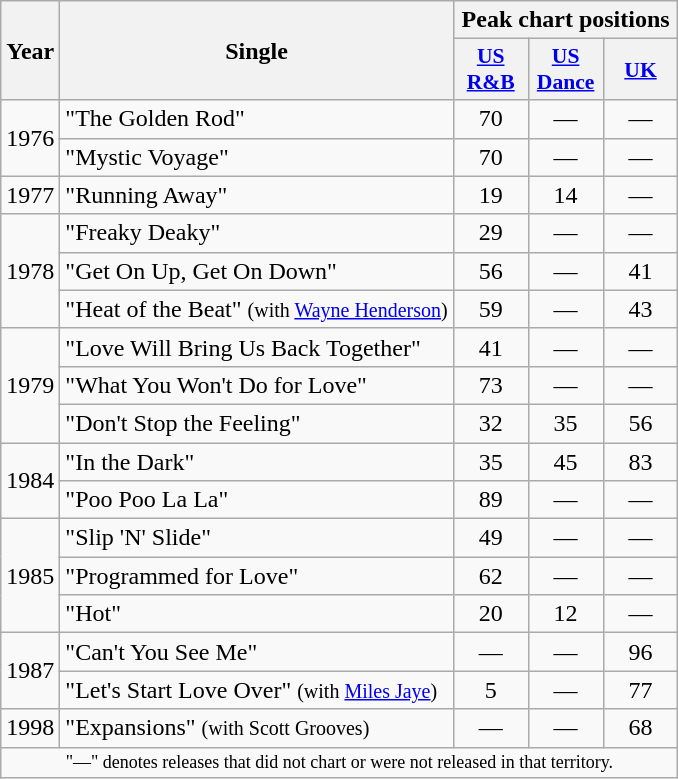<table class="wikitable">
<tr>
<th scope="col" rowspan="2">Year</th>
<th scope="col" rowspan="2">Single</th>
<th scope="col" colspan="3">Peak chart positions</th>
</tr>
<tr>
<th scope="col" style="width:3em;font-size:90%;"><a href='#'>US R&B</a><br></th>
<th scope="col" style="width:3em;font-size:90%;"><a href='#'>US Dance</a><br></th>
<th scope="col" style="width:3em;font-size:90%;"><a href='#'>UK</a><br></th>
</tr>
<tr>
<td rowspan="2">1976</td>
<td>"The Golden Rod"</td>
<td align=center>70</td>
<td align=center>―</td>
<td align=center>―</td>
</tr>
<tr>
<td>"Mystic Voyage"</td>
<td align=center>70</td>
<td align=center>―</td>
<td align=center>―</td>
</tr>
<tr>
<td rowspan="1">1977</td>
<td>"Running Away"</td>
<td align=center>19</td>
<td align=center>14</td>
<td align=center>―</td>
</tr>
<tr>
<td rowspan="3">1978</td>
<td>"Freaky Deaky"</td>
<td align=center>29</td>
<td align=center>―</td>
<td align=center>―</td>
</tr>
<tr>
<td>"Get On Up, Get On Down"</td>
<td align=center>56</td>
<td align=center>―</td>
<td align=center>41</td>
</tr>
<tr>
<td>"Heat of the Beat" <small>(with <a href='#'>Wayne Henderson</a>)</small></td>
<td align=center>59</td>
<td align=center>―</td>
<td align=center>43</td>
</tr>
<tr>
<td rowspan="3">1979</td>
<td>"Love Will Bring Us Back Together"</td>
<td align=center>41</td>
<td align=center>―</td>
<td align=center>―</td>
</tr>
<tr>
<td>"What You Won't Do for Love"</td>
<td align=center>73</td>
<td align=center>―</td>
<td align=center>―</td>
</tr>
<tr>
<td>"Don't Stop the Feeling"</td>
<td align=center>32</td>
<td align=center>35</td>
<td align=center>56</td>
</tr>
<tr>
<td rowspan="2">1984</td>
<td>"In the Dark"</td>
<td align=center>35</td>
<td align=center>45</td>
<td align=center>83</td>
</tr>
<tr>
<td>"Poo Poo La La"</td>
<td align=center>89</td>
<td align=center>—</td>
<td align=center>―</td>
</tr>
<tr>
<td rowspan="3">1985</td>
<td>"Slip 'N' Slide"</td>
<td align=center>49</td>
<td align=center>—</td>
<td align=center>―</td>
</tr>
<tr>
<td>"Programmed for Love"</td>
<td align=center>62</td>
<td align=center>—</td>
<td align=center>―</td>
</tr>
<tr>
<td>"Hot"</td>
<td align=center>20</td>
<td align=center>12</td>
<td align=center>―</td>
</tr>
<tr>
<td rowspan="2">1987</td>
<td>"Can't You See Me"</td>
<td align=center>―</td>
<td align=center>―</td>
<td align=center>96</td>
</tr>
<tr>
<td>"Let's Start Love Over" <small>(with <a href='#'>Miles Jaye</a>)</small></td>
<td align=center>5</td>
<td align=center>―</td>
<td align=center>77</td>
</tr>
<tr>
<td rowspan="1">1998</td>
<td>"Expansions" <small>(with Scott Grooves)</small></td>
<td align=center>―</td>
<td align=center>―</td>
<td align=center>68</td>
</tr>
<tr>
<td colspan="6" style="text-align:center; font-size:9pt;">"—" denotes releases that did not chart or were not released in that territory.</td>
</tr>
</table>
